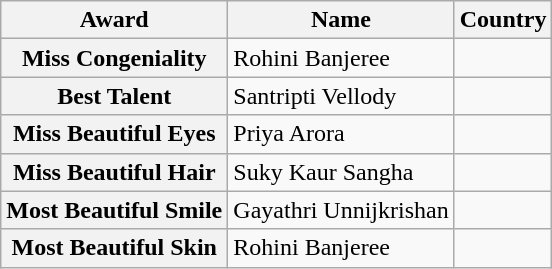<table class="wikitable">
<tr>
<th>Award</th>
<th>Name</th>
<th>Country</th>
</tr>
<tr>
<th>Miss Congeniality</th>
<td>Rohini Banjeree</td>
<td></td>
</tr>
<tr>
<th>Best Talent</th>
<td>Santripti Vellody</td>
<td></td>
</tr>
<tr>
<th>Miss Beautiful Eyes</th>
<td>Priya Arora</td>
<td></td>
</tr>
<tr>
<th>Miss Beautiful Hair</th>
<td>Suky Kaur Sangha</td>
<td></td>
</tr>
<tr>
<th>Most Beautiful Smile</th>
<td>Gayathri Unnijkrishan</td>
<td></td>
</tr>
<tr>
<th>Most Beautiful Skin</th>
<td>Rohini Banjeree</td>
<td></td>
</tr>
</table>
